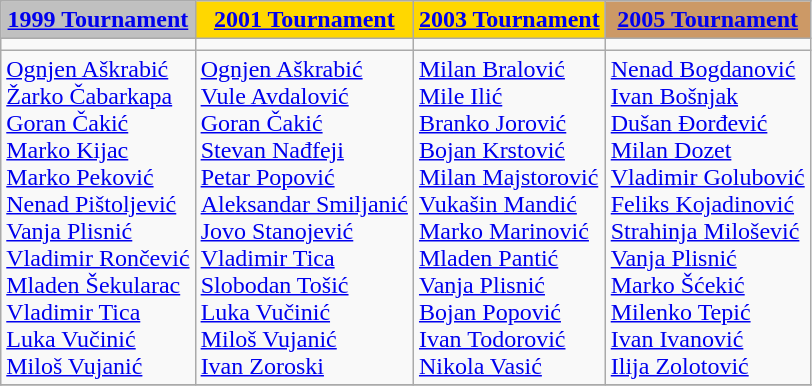<table class="wikitable">
<tr>
<th style="background:silver;"><a href='#'>1999 Tournament</a></th>
<th style="background:gold;"><a href='#'>2001 Tournament</a></th>
<th style="background:gold;"><a href='#'>2003 Tournament</a></th>
<th style="background:#cc9966;"><a href='#'>2005 Tournament</a></th>
</tr>
<tr style="text-align:center;">
<td></td>
<td></td>
<td></td>
<td></td>
</tr>
<tr>
<td valign=top><a href='#'>Ognjen Aškrabić</a><br><a href='#'>Žarko Čabarkapa</a><br><a href='#'>Goran Čakić</a><br><a href='#'>Marko Kijac</a><br><a href='#'>Marko Peković</a><br><a href='#'>Nenad Pištoljević</a><br><a href='#'>Vanja Plisnić</a><br><a href='#'>Vladimir Rončević</a><br><a href='#'>Mladen Šekularac</a><br><a href='#'>Vladimir Tica</a><br><a href='#'>Luka Vučinić</a><br><a href='#'>Miloš Vujanić</a></td>
<td valign=top><a href='#'>Ognjen Aškrabić</a><br><a href='#'>Vule Avdalović</a><br><a href='#'>Goran Čakić</a><br><a href='#'>Stevan Nađfeji</a><br><a href='#'>Petar Popović</a><br><a href='#'>Aleksandar Smiljanić</a><br><a href='#'>Jovo Stanojević</a><br><a href='#'>Vladimir Tica</a><br><a href='#'>Slobodan Tošić</a><br><a href='#'>Luka Vučinić</a><br><a href='#'>Miloš Vujanić</a><br><a href='#'>Ivan Zoroski</a></td>
<td valign=top><a href='#'>Milan Bralović</a><br><a href='#'>Mile Ilić</a><br><a href='#'>Branko Jorović</a><br><a href='#'>Bojan Krstović</a><br><a href='#'>Milan Majstorović</a><br><a href='#'>Vukašin Mandić</a><br><a href='#'>Marko Marinović</a><br><a href='#'>Mladen Pantić</a><br><a href='#'>Vanja Plisnić</a><br><a href='#'>Bojan Popović</a><br><a href='#'>Ivan Todorović</a><br><a href='#'>Nikola Vasić</a></td>
<td valign=top><a href='#'>Nenad Bogdanović</a><br><a href='#'>Ivan Bošnjak</a><br><a href='#'>Dušan Đorđević</a><br><a href='#'>Milan Dozet</a><br><a href='#'>Vladimir Golubović</a><br><a href='#'>Feliks Kojadinović</a><br><a href='#'>Strahinja Milošević</a><br><a href='#'>Vanja Plisnić</a><br><a href='#'>Marko Šćekić</a><br><a href='#'>Milenko Tepić</a><br><a href='#'>Ivan Ivanović</a><br><a href='#'>Ilija Zolotović</a></td>
</tr>
<tr>
</tr>
</table>
